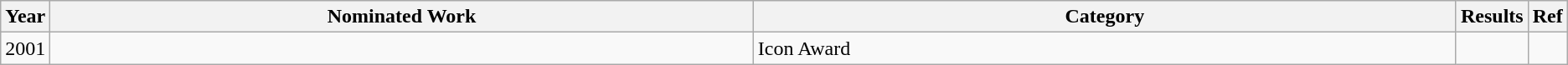<table class="wikitable">
<tr>
<th scope="col" style="width:1em;">Year</th>
<th scope="col" style="width:35em;">Nominated Work</th>
<th scope="col" style="width:35em;">Category</th>
<th scope="col" style="width:1em;">Results</th>
<th scope="col" style="width:1em;">Ref</th>
</tr>
<tr>
<td>2001</td>
<td></td>
<td>Icon Award</td>
<td></td>
<td></td>
</tr>
</table>
